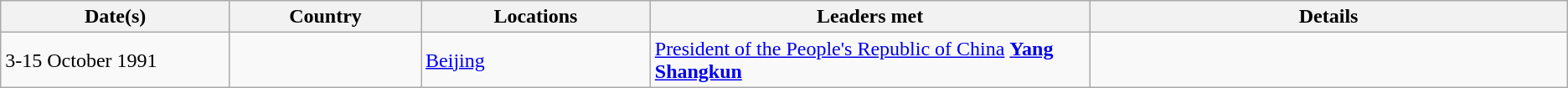<table class="wikitable">
<tr>
<th style="width: 12%;">Date(s)</th>
<th style="width: 10%;">Country</th>
<th style="width: 12%;">Locations</th>
<th style="width: 23%;">Leaders met</th>
<th style="width: 25%;">Details</th>
</tr>
<tr>
<td>3-15 October 1991</td>
<td></td>
<td><a href='#'>Beijing</a></td>
<td> <a href='#'>President of the People's Republic of China</a> <strong><a href='#'>Yang Shangkun</a></strong></td>
<td></td>
</tr>
</table>
